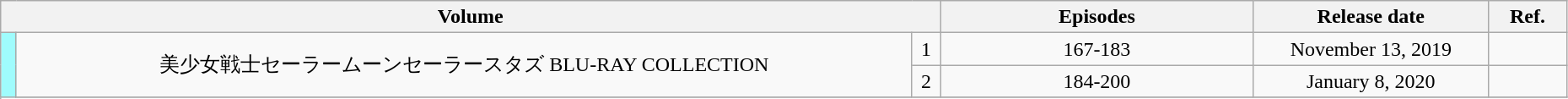<table class="wikitable" style="text-align: center; width: 98%;">
<tr>
<th colspan="3">Volume</th>
<th width="20%">Episodes</th>
<th width="15%">Release date</th>
<th width="5%">Ref.</th>
</tr>
<tr>
<td rowspan="10" width="1%" style="background: #9FFCFD;"></td>
<td rowspan="2">美少女戦士セーラームーンセーラースタズ BLU-RAY COLLECTION</td>
<td>1</td>
<td>167-183</td>
<td>November 13, 2019</td>
<td></td>
</tr>
<tr>
<td>2</td>
<td>184-200</td>
<td>January 8, 2020</td>
<td></td>
</tr>
<tr>
</tr>
</table>
